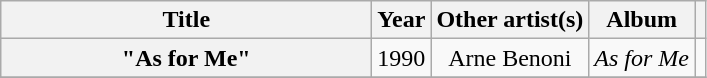<table class="wikitable plainrowheaders" style="text-align:center;" border="1">
<tr>
<th scope="col" style="width:15em;">Title</th>
<th scope="col">Year</th>
<th scope="col">Other artist(s)</th>
<th scope="col">Album</th>
<th scope="col"></th>
</tr>
<tr>
<th scope="row">"As for Me"</th>
<td>1990</td>
<td>Arne Benoni</td>
<td><em>As for Me</em></td>
<td align="center"></td>
</tr>
<tr>
</tr>
</table>
